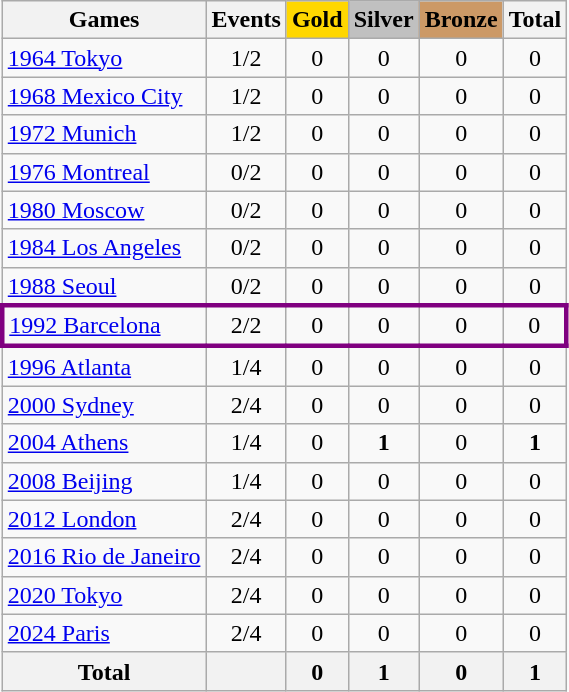<table class="wikitable sortable" style="text-align:center">
<tr>
<th>Games</th>
<th>Events</th>
<th style="background-color:gold;">Gold</th>
<th style="background-color:silver;">Silver</th>
<th style="background-color:#c96;">Bronze</th>
<th>Total</th>
</tr>
<tr>
<td align=left> <a href='#'>1964 Tokyo</a></td>
<td>1/2</td>
<td>0</td>
<td>0</td>
<td>0</td>
<td>0</td>
</tr>
<tr>
<td align=left> <a href='#'>1968 Mexico City</a></td>
<td>1/2</td>
<td>0</td>
<td>0</td>
<td>0</td>
<td>0</td>
</tr>
<tr>
<td align=left> <a href='#'>1972 Munich</a></td>
<td>1/2</td>
<td>0</td>
<td>0</td>
<td>0</td>
<td>0</td>
</tr>
<tr>
<td align=left> <a href='#'>1976 Montreal</a></td>
<td>0/2</td>
<td>0</td>
<td>0</td>
<td>0</td>
<td>0</td>
</tr>
<tr>
<td align=left> <a href='#'>1980 Moscow</a></td>
<td>0/2</td>
<td>0</td>
<td>0</td>
<td>0</td>
<td>0</td>
</tr>
<tr>
<td align=left> <a href='#'>1984 Los Angeles</a></td>
<td>0/2</td>
<td>0</td>
<td>0</td>
<td>0</td>
<td>0</td>
</tr>
<tr>
<td align=left> <a href='#'>1988 Seoul</a></td>
<td>0/2</td>
<td>0</td>
<td>0</td>
<td>0</td>
<td>0</td>
</tr>
<tr>
</tr>
<tr align=center style="border: 3px solid purple">
<td align=left> <a href='#'>1992 Barcelona</a></td>
<td>2/2</td>
<td>0</td>
<td>0</td>
<td>0</td>
<td>0</td>
</tr>
<tr>
<td align=left> <a href='#'>1996 Atlanta</a></td>
<td>1/4</td>
<td>0</td>
<td>0</td>
<td>0</td>
<td>0</td>
</tr>
<tr>
<td align=left> <a href='#'>2000 Sydney</a></td>
<td>2/4</td>
<td>0</td>
<td>0</td>
<td>0</td>
<td>0</td>
</tr>
<tr>
<td align=left> <a href='#'>2004 Athens</a></td>
<td>1/4</td>
<td>0</td>
<td><strong>1</strong></td>
<td>0</td>
<td><strong>1</strong></td>
</tr>
<tr>
<td align=left> <a href='#'>2008 Beijing</a></td>
<td>1/4</td>
<td>0</td>
<td>0</td>
<td>0</td>
<td>0</td>
</tr>
<tr>
<td align=left> <a href='#'>2012 London</a></td>
<td>2/4</td>
<td>0</td>
<td>0</td>
<td>0</td>
<td>0</td>
</tr>
<tr>
<td align=left> <a href='#'>2016 Rio de Janeiro</a></td>
<td>2/4</td>
<td>0</td>
<td>0</td>
<td>0</td>
<td>0</td>
</tr>
<tr>
<td align=left> <a href='#'>2020 Tokyo</a></td>
<td>2/4</td>
<td>0</td>
<td>0</td>
<td>0</td>
<td>0</td>
</tr>
<tr>
<td align=left> <a href='#'>2024 Paris</a></td>
<td>2/4</td>
<td>0</td>
<td>0</td>
<td>0</td>
<td>0</td>
</tr>
<tr>
<th>Total</th>
<th></th>
<th>0</th>
<th>1</th>
<th>0</th>
<th>1</th>
</tr>
</table>
